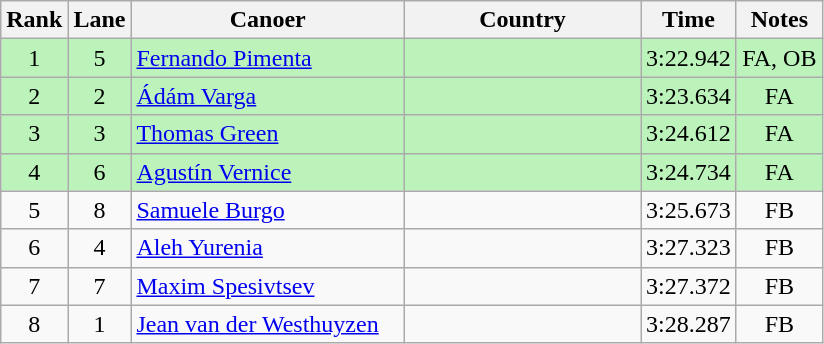<table class="wikitable" style="text-align:center;">
<tr>
<th width=30>Rank</th>
<th width=30>Lane</th>
<th width=175>Canoer</th>
<th width=150>Country</th>
<th width=30>Time</th>
<th width=50>Notes</th>
</tr>
<tr bgcolor=bbf3bb>
<td>1</td>
<td>5</td>
<td align=left><a href='#'>Fernando Pimenta</a></td>
<td align=left></td>
<td>3:22.942</td>
<td>FA, OB</td>
</tr>
<tr bgcolor=bbf3bb>
<td>2</td>
<td>2</td>
<td align=left><a href='#'>Ádám Varga</a></td>
<td align=left></td>
<td>3:23.634</td>
<td>FA</td>
</tr>
<tr bgcolor=bbf3bb>
<td>3</td>
<td>3</td>
<td align=left><a href='#'>Thomas Green</a></td>
<td align=left></td>
<td>3:24.612</td>
<td>FA</td>
</tr>
<tr bgcolor=bbf3bb>
<td>4</td>
<td>6</td>
<td align=left><a href='#'>Agustín Vernice</a></td>
<td align=left></td>
<td>3:24.734</td>
<td>FA</td>
</tr>
<tr>
<td>5</td>
<td>8</td>
<td align=left><a href='#'>Samuele Burgo</a></td>
<td align=left></td>
<td>3:25.673</td>
<td>FB</td>
</tr>
<tr>
<td>6</td>
<td>4</td>
<td align=left><a href='#'>Aleh Yurenia</a></td>
<td align=left></td>
<td>3:27.323</td>
<td>FB</td>
</tr>
<tr>
<td>7</td>
<td>7</td>
<td align=left><a href='#'>Maxim Spesivtsev</a></td>
<td align=left></td>
<td>3:27.372</td>
<td>FB</td>
</tr>
<tr>
<td>8</td>
<td>1</td>
<td align=left><a href='#'>Jean van der Westhuyzen</a></td>
<td align=left></td>
<td>3:28.287</td>
<td>FB</td>
</tr>
</table>
